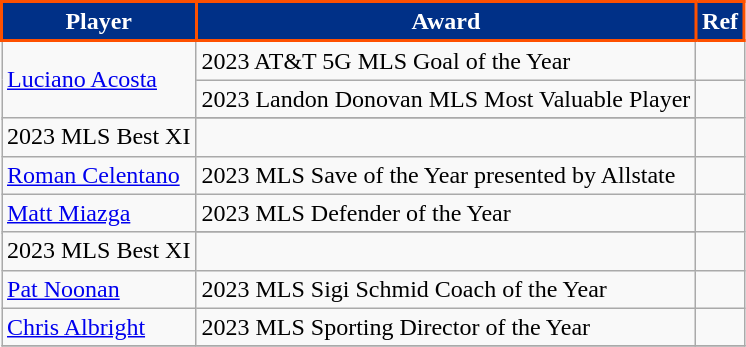<table class=wikitable>
<tr>
<th style="background:#003087; color:#FFFFFF; border:2px solid #FE5000;" scope="col">Player</th>
<th style="background:#003087; color:#FFFFFF; border:2px solid #FE5000;" scope="col">Award</th>
<th style="background:#003087; color:#FFFFFF; border:2px solid #FE5000;" scope="col">Ref</th>
</tr>
<tr>
<td align=left rowspan="3"> <a href='#'>Luciano Acosta</a></td>
<td>2023 AT&T 5G MLS Goal of the Year</td>
<td></td>
</tr>
<tr>
<td>2023 Landon Donovan MLS Most Valuable Player</td>
<td><br></td>
</tr>
<tr>
</tr>
<tr>
<td>2023 MLS Best XI</td>
<td></td>
</tr>
<tr>
<td rowspan="1"> <a href='#'>Roman Celentano</a></td>
<td>2023 MLS Save of the Year presented by Allstate</td>
<td rowspan="1"></td>
</tr>
<tr>
<td rowspan="2"> <a href='#'>Matt Miazga</a></td>
<td>2023 MLS Defender of the Year</td>
<td></td>
</tr>
<tr>
</tr>
<tr>
<td>2023 MLS Best XI</td>
<td></td>
</tr>
<tr>
<td rowspan="1"> <a href='#'>Pat Noonan</a></td>
<td>2023 MLS Sigi Schmid Coach of the Year</td>
<td rowspan="1"></td>
</tr>
<tr>
<td rowspan="1"> <a href='#'>Chris Albright</a></td>
<td>2023 MLS Sporting Director of the Year</td>
<td rowspan="1"></td>
</tr>
<tr>
</tr>
</table>
